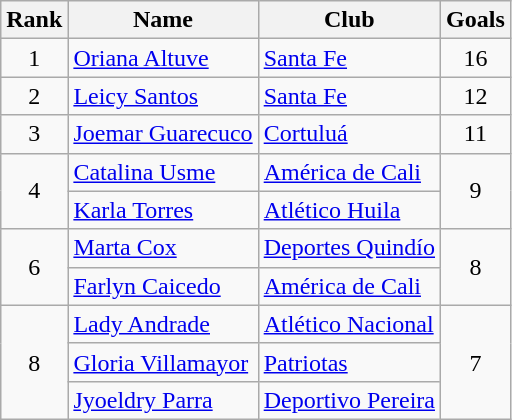<table class="wikitable" border="1">
<tr>
<th>Rank</th>
<th>Name</th>
<th>Club</th>
<th>Goals</th>
</tr>
<tr>
<td align=center>1</td>
<td> <a href='#'>Oriana Altuve</a></td>
<td><a href='#'>Santa Fe</a></td>
<td align=center>16</td>
</tr>
<tr>
<td align=center>2</td>
<td> <a href='#'>Leicy Santos</a></td>
<td><a href='#'>Santa Fe</a></td>
<td align=center>12</td>
</tr>
<tr>
<td align=center>3</td>
<td> <a href='#'>Joemar Guarecuco</a></td>
<td><a href='#'>Cortuluá</a></td>
<td align=center>11</td>
</tr>
<tr>
<td rowspan=2 align=center>4</td>
<td> <a href='#'>Catalina Usme</a></td>
<td><a href='#'>América de Cali</a></td>
<td rowspan=2 align=center>9</td>
</tr>
<tr>
<td> <a href='#'>Karla Torres</a></td>
<td><a href='#'>Atlético Huila</a></td>
</tr>
<tr>
<td rowspan=2 align=center>6</td>
<td> <a href='#'>Marta Cox</a></td>
<td><a href='#'>Deportes Quindío</a></td>
<td rowspan=2 align=center>8</td>
</tr>
<tr>
<td> <a href='#'>Farlyn Caicedo</a></td>
<td><a href='#'>América de Cali</a></td>
</tr>
<tr>
<td rowspan=3 align=center>8</td>
<td> <a href='#'>Lady Andrade</a></td>
<td><a href='#'>Atlético Nacional</a></td>
<td rowspan=3 align=center>7</td>
</tr>
<tr>
<td> <a href='#'>Gloria Villamayor</a></td>
<td><a href='#'>Patriotas</a></td>
</tr>
<tr>
<td> <a href='#'>Jyoeldry Parra</a></td>
<td><a href='#'>Deportivo Pereira</a></td>
</tr>
</table>
